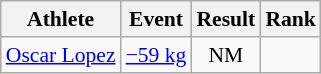<table class="wikitable" style="font-size:90%">
<tr>
<th>Athlete</th>
<th>Event</th>
<th>Result</th>
<th>Rank</th>
</tr>
<tr align=center>
<td align=left><a href='#'>Oscar Lopez</a></td>
<td align=left><a href='#'>−59 kg</a></td>
<td>NM</td>
<td></td>
</tr>
</table>
